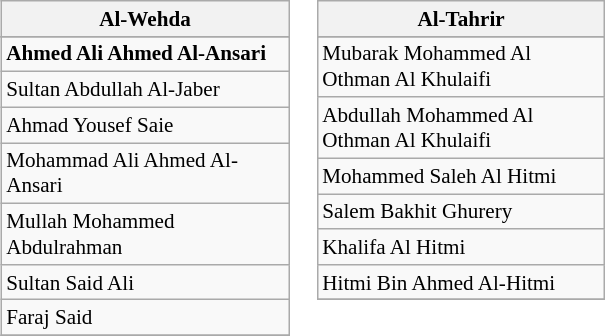<table>
<tr>
<td valign="top" width=0%><br><table class="wikitable collapsible collapsed" cellpadding="4" border=0 cellspacing="0" style="margin: 0.5em 1em 0.5em 0; LightSkyBlue: #f9f9f9; border: 1px #aaa solid; border-collapse: collapse; font-size: 88%;">
<tr>
<th width="185">Al-Wehda</th>
</tr>
<tr align=center>
</tr>
<tr>
<td> <strong>Ahmed Ali Ahmed Al-Ansari</strong></td>
</tr>
<tr>
<td> Sultan Abdullah Al-Jaber</td>
</tr>
<tr>
<td> Ahmad Yousef Saie</td>
</tr>
<tr>
<td> Mohammad Ali Ahmed Al-Ansari</td>
</tr>
<tr>
<td> Mullah Mohammed Abdulrahman</td>
</tr>
<tr>
<td> Sultan Said Ali</td>
</tr>
<tr>
<td> Faraj Said</td>
</tr>
<tr>
</tr>
</table>
</td>
<td valign="top" width=0%><br></small><table class="wikitable collapsible collapsed" cellpadding="4" border=0 cellspacing="0" style="margin: 0.5em 1em 0.5em 0; LightSkyBlue: #f9f9f9; border: 1px #aaa solid; border-collapse: collapse; font-size: 88%;">
<tr>
<th width="185">Al-Tahrir</th>
</tr>
<tr align=center>
</tr>
<tr>
<td> Mubarak Mohammed Al Othman Al Khulaifi</td>
</tr>
<tr>
<td> Abdullah Mohammed Al Othman Al Khulaifi</td>
</tr>
<tr>
<td> Mohammed Saleh Al Hitmi</td>
</tr>
<tr>
<td> Salem Bakhit Ghurery</td>
</tr>
<tr>
<td> Khalifa Al Hitmi</td>
</tr>
<tr>
<td> Hitmi Bin Ahmed Al-Hitmi</td>
</tr>
<tr>
</tr>
</table>
</td>
</tr>
</table>
